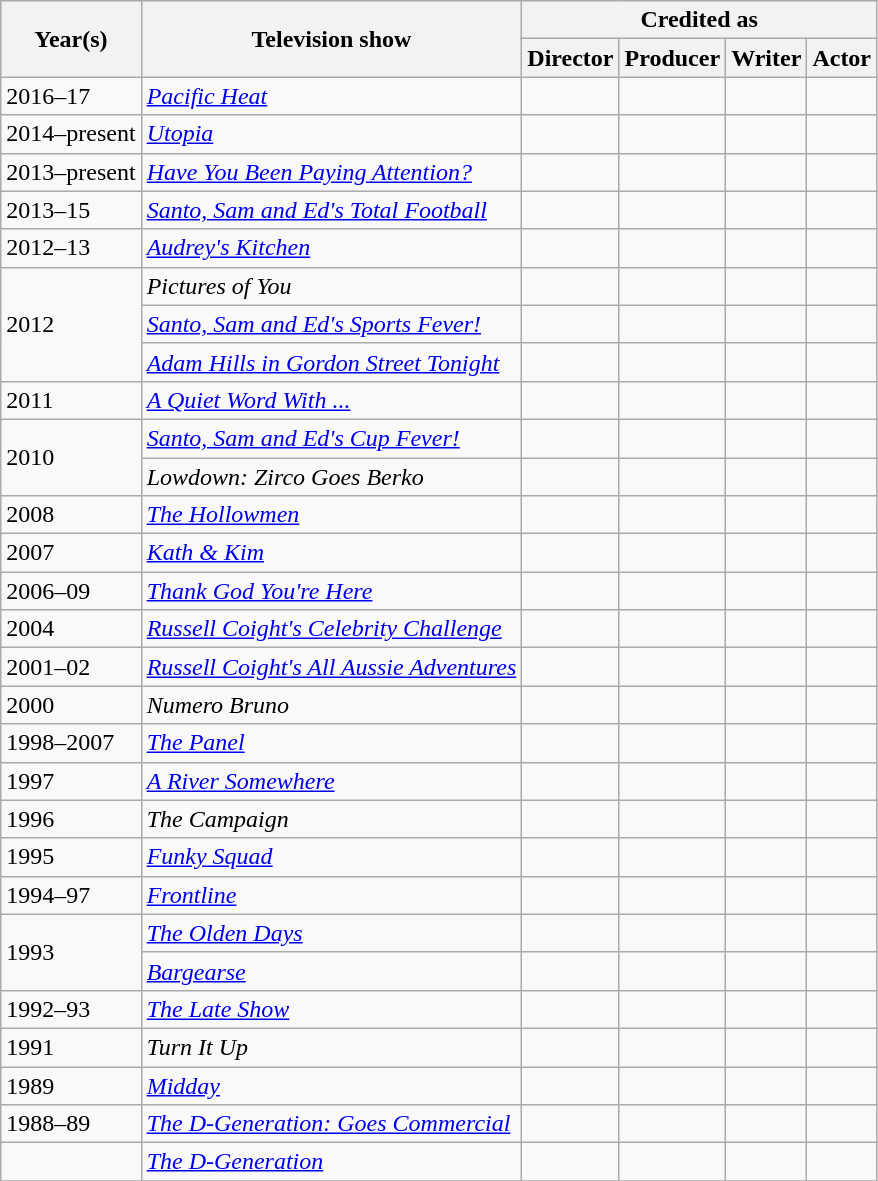<table class="wikitable">
<tr>
<th rowspan="2">Year(s)</th>
<th rowspan="2">Television show</th>
<th colspan="4">Credited as</th>
</tr>
<tr>
<th>Director</th>
<th>Producer</th>
<th>Writer</th>
<th>Actor</th>
</tr>
<tr>
<td>2016–17</td>
<td><em><a href='#'>Pacific Heat</a></em></td>
<td></td>
<td></td>
<td></td>
<td></td>
</tr>
<tr>
<td>2014–present</td>
<td><em><a href='#'>Utopia</a></em></td>
<td></td>
<td></td>
<td></td>
<td></td>
</tr>
<tr>
<td>2013–present</td>
<td><em><a href='#'>Have You Been Paying Attention?</a></em></td>
<td></td>
<td></td>
<td></td>
<td></td>
</tr>
<tr>
<td>2013–15</td>
<td><em><a href='#'>Santo, Sam and Ed's Total Football</a></em></td>
<td></td>
<td></td>
<td></td>
<td></td>
</tr>
<tr>
<td>2012–13</td>
<td><em><a href='#'>Audrey's Kitchen</a></em></td>
<td></td>
<td></td>
<td></td>
<td></td>
</tr>
<tr>
<td rowspan="3">2012</td>
<td><em>Pictures of You</em></td>
<td></td>
<td></td>
<td></td>
<td></td>
</tr>
<tr>
<td><em><a href='#'>Santo, Sam and Ed's Sports Fever!</a></em></td>
<td></td>
<td></td>
<td></td>
<td></td>
</tr>
<tr>
<td><em><a href='#'>Adam Hills in Gordon Street Tonight</a></em></td>
<td></td>
<td></td>
<td></td>
<td></td>
</tr>
<tr>
<td>2011</td>
<td><em><a href='#'>A Quiet Word With ...</a></em></td>
<td></td>
<td></td>
<td></td>
<td></td>
</tr>
<tr>
<td rowspan="2">2010</td>
<td><em><a href='#'>Santo, Sam and Ed's Cup Fever!</a></em></td>
<td></td>
<td></td>
<td></td>
<td></td>
</tr>
<tr>
<td><em>Lowdown: Zirco Goes Berko</em></td>
<td></td>
<td></td>
<td></td>
<td></td>
</tr>
<tr>
<td>2008</td>
<td><em><a href='#'>The Hollowmen</a></em></td>
<td></td>
<td></td>
<td></td>
<td></td>
</tr>
<tr>
<td>2007</td>
<td><em><a href='#'>Kath & Kim</a></em></td>
<td></td>
<td></td>
<td></td>
<td></td>
</tr>
<tr>
<td>2006–09</td>
<td><em><a href='#'>Thank God You're Here</a></em></td>
<td></td>
<td></td>
<td></td>
<td></td>
</tr>
<tr>
<td>2004</td>
<td><em><a href='#'>Russell Coight's Celebrity Challenge</a></em></td>
<td></td>
<td></td>
<td></td>
<td></td>
</tr>
<tr>
<td>2001–02</td>
<td><em><a href='#'>Russell Coight's All Aussie Adventures</a></em></td>
<td></td>
<td></td>
<td></td>
<td></td>
</tr>
<tr>
<td>2000</td>
<td><em>Numero Bruno</em></td>
<td></td>
<td></td>
<td></td>
<td></td>
</tr>
<tr>
<td>1998–2007</td>
<td><em><a href='#'>The Panel</a></em></td>
<td></td>
<td></td>
<td></td>
<td></td>
</tr>
<tr>
<td>1997</td>
<td><em><a href='#'>A River Somewhere</a></em></td>
<td></td>
<td></td>
<td></td>
<td></td>
</tr>
<tr>
<td>1996</td>
<td><em>The Campaign</em></td>
<td></td>
<td></td>
<td></td>
<td></td>
</tr>
<tr>
<td>1995</td>
<td><em><a href='#'>Funky Squad</a></em></td>
<td></td>
<td></td>
<td></td>
<td></td>
</tr>
<tr>
<td>1994–97</td>
<td><em><a href='#'>Frontline</a></em></td>
<td></td>
<td></td>
<td></td>
<td></td>
</tr>
<tr>
<td rowspan="2">1993</td>
<td><em><a href='#'>The Olden Days</a></em></td>
<td></td>
<td></td>
<td></td>
<td></td>
</tr>
<tr>
<td><em><a href='#'>Bargearse</a></em></td>
<td></td>
<td></td>
<td></td>
<td></td>
</tr>
<tr>
<td>1992–93</td>
<td><em><a href='#'>The Late Show</a></em></td>
<td></td>
<td></td>
<td></td>
<td></td>
</tr>
<tr>
<td>1991</td>
<td><em>Turn It Up</em></td>
<td></td>
<td></td>
<td></td>
<td></td>
</tr>
<tr>
<td>1989</td>
<td><em><a href='#'>Midday</a></em></td>
<td></td>
<td></td>
<td></td>
<td></td>
</tr>
<tr>
<td>1988–89</td>
<td><em><a href='#'>The D-Generation: Goes Commercial</a></em></td>
<td></td>
<td></td>
<td></td>
<td></td>
</tr>
<tr>
<td></td>
<td><em><a href='#'>The D-Generation</a></em></td>
<td></td>
<td></td>
<td></td>
<td></td>
</tr>
<tr>
</tr>
</table>
